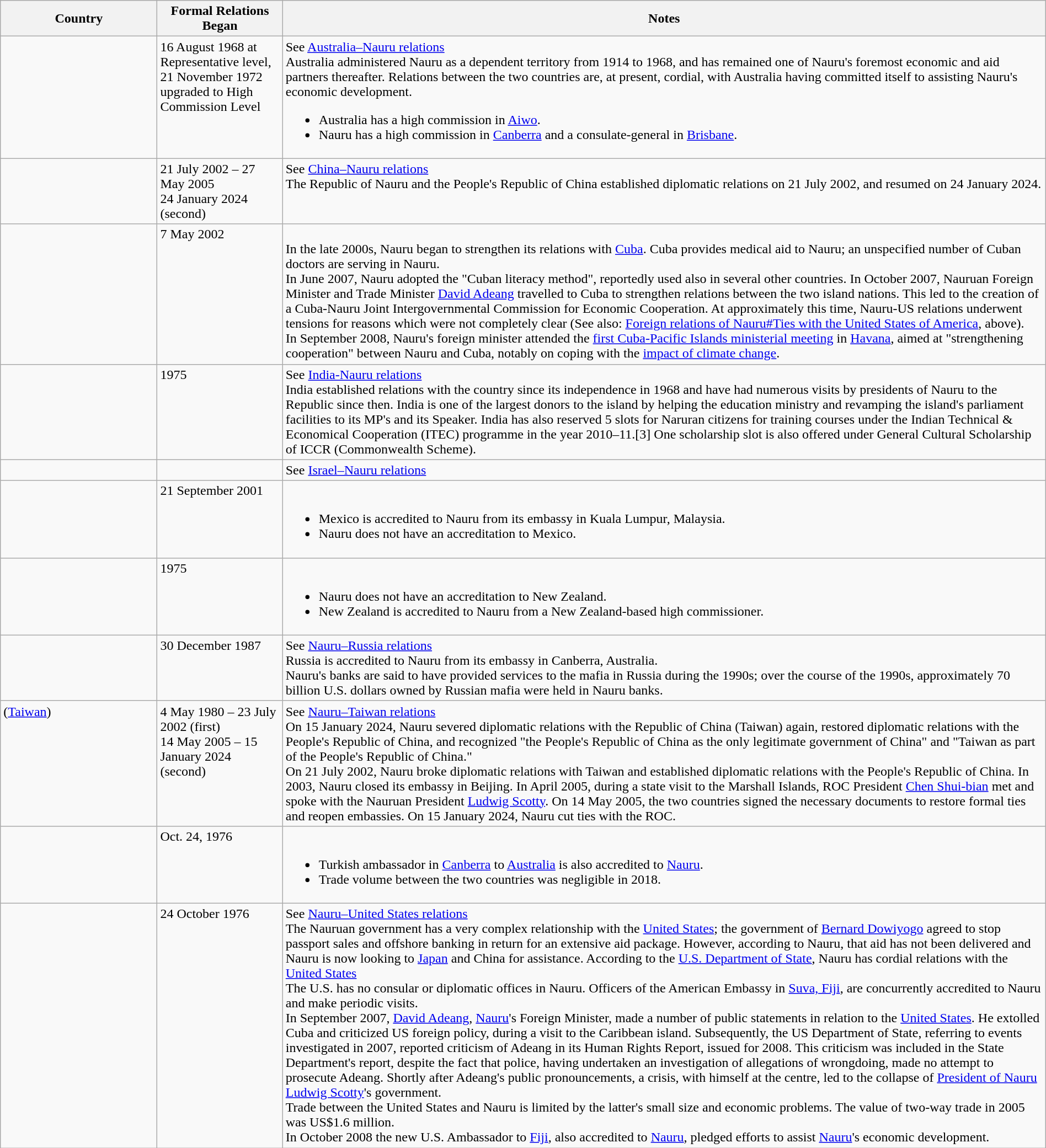<table class="wikitable sortable" style="width:100%; margin:auto;">
<tr>
<th style="width:15%;">Country</th>
<th style="width:12%;">Formal Relations Began</th>
<th>Notes</th>
</tr>
<tr valign="top">
<td></td>
<td>16 August 1968 at Representative level, 21 November 1972 upgraded to High Commission Level</td>
<td>See <a href='#'>Australia–Nauru relations</a><br>Australia administered Nauru as a dependent territory from 1914 to 1968, and has remained one of Nauru's foremost economic and aid partners thereafter. Relations between the two countries are, at present, cordial, with Australia having committed itself to assisting Nauru's economic development.<ul><li>Australia has a high commission in <a href='#'>Aiwo</a>.</li><li>Nauru has a high commission in <a href='#'>Canberra</a> and a consulate-general in <a href='#'>Brisbane</a>.</li></ul></td>
</tr>
<tr valign="top">
<td></td>
<td>21 July 2002 – 27 May 2005<br>24 January 2024 (second)</td>
<td>See <a href='#'>China–Nauru relations</a><br>The Republic of Nauru and the People's Republic of China established diplomatic relations on 21 July 2002, and resumed on 24 January 2024.</td>
</tr>
<tr valign="top">
<td></td>
<td>7 May 2002</td>
<td><br>In the late 2000s, Nauru began to strengthen its relations with <a href='#'>Cuba</a>. Cuba provides medical aid to Nauru; an unspecified number of Cuban doctors are serving in Nauru.<br>In June 2007, Nauru adopted the "Cuban literacy method", reportedly used also in several other countries. In October 2007, Nauruan Foreign Minister and Trade Minister <a href='#'>David Adeang</a> travelled to Cuba to strengthen relations between the two island nations. This led to the creation of a Cuba-Nauru Joint Intergovernmental Commission for Economic Cooperation. At approximately this time, Nauru-US relations underwent tensions for reasons which were not completely clear (See also: <a href='#'>Foreign relations of Nauru#Ties with the United States of America</a>, above).<br>In September 2008, Nauru's foreign minister attended the <a href='#'>first Cuba-Pacific Islands ministerial meeting</a> in <a href='#'>Havana</a>, aimed at "strengthening cooperation" between Nauru and Cuba, notably on coping with the <a href='#'>impact of climate change</a>.</td>
</tr>
<tr valign="top">
<td></td>
<td>1975</td>
<td>See <a href='#'>India-Nauru relations</a><br>India established relations with the country since its independence in 1968 and have had numerous visits by presidents of Nauru to the Republic since then. India is one of the largest donors to the island by helping the education ministry and revamping the island's parliament facilities to its MP's and its Speaker. India has also reserved 5 slots for Naruran citizens for training courses under the Indian Technical & Economical Cooperation (ITEC) programme in the year 2010–11.[3] One scholarship slot is also offered under General Cultural Scholarship of ICCR (Commonwealth Scheme).</td>
</tr>
<tr valign="top">
<td></td>
<td></td>
<td>See <a href='#'>Israel–Nauru relations</a></td>
</tr>
<tr valign="top">
<td></td>
<td>21 September 2001</td>
<td><br><ul><li>Mexico is accredited to Nauru from its embassy in Kuala Lumpur, Malaysia.</li><li>Nauru does not have an accreditation to Mexico.</li></ul></td>
</tr>
<tr valign="top">
<td></td>
<td>1975</td>
<td><br><ul><li>Nauru does not have an accreditation to New Zealand.</li><li>New Zealand is accredited to Nauru from a New Zealand-based high commissioner.</li></ul></td>
</tr>
<tr valign="top">
<td></td>
<td>30 December 1987</td>
<td>See <a href='#'>Nauru–Russia relations</a><br>Russia is accredited to Nauru from its embassy in Canberra, Australia.<br>Nauru's banks are said to have provided services to the mafia in Russia during the 1990s; over the course of the 1990s, approximately 70 billion U.S. dollars owned by Russian mafia were held in Nauru banks.</td>
</tr>
<tr valign="top">
<td> (<a href='#'>Taiwan</a>)</td>
<td>4 May 1980 – 23 July 2002 (first)<br>14 May 2005 – 15 January 2024 (second)</td>
<td>See <a href='#'>Nauru–Taiwan relations</a><br>
On 15 January 2024, Nauru severed diplomatic relations with the Republic of China (Taiwan) again, restored diplomatic relations with the People's Republic of China, and recognized "the People's Republic of China as the only legitimate government of China" and "Taiwan as part of the People's Republic of China."<br>On 21 July 2002, Nauru broke diplomatic relations with Taiwan and established diplomatic relations with the People's Republic of China. In 2003, Nauru closed its embassy in Beijing. In April 2005, during a state visit to the Marshall Islands, ROC President <a href='#'>Chen Shui-bian</a> met and spoke with the Nauruan President <a href='#'>Ludwig Scotty</a>. On 14 May 2005, the two countries signed the necessary documents to restore formal ties and reopen embassies. On 15 January 2024, Nauru cut ties with the ROC.</td>
</tr>
<tr valign="top">
<td></td>
<td>Oct. 24, 1976</td>
<td><br><ul><li>Turkish ambassador in <a href='#'>Canberra</a> to <a href='#'>Australia</a> is also accredited to <a href='#'>Nauru</a>.</li><li>Trade volume between the two countries was negligible in 2018.</li></ul></td>
</tr>
<tr valign="top">
<td></td>
<td>24 October 1976</td>
<td>See <a href='#'>Nauru–United States relations</a><br>The Nauruan government has a very complex relationship with the <a href='#'>United States</a>; the government of <a href='#'>Bernard Dowiyogo</a> agreed to stop passport sales and offshore banking in return for an extensive aid package. However, according to Nauru, that aid has not been delivered and Nauru is now looking to <a href='#'>Japan</a> and China for assistance. According to the <a href='#'>U.S. Department of State</a>, Nauru has cordial relations with the <a href='#'>United States</a><br>The U.S. has no consular or diplomatic offices in Nauru. Officers of the American Embassy in <a href='#'>Suva, Fiji</a>, are concurrently accredited to Nauru and make periodic visits.<br>In September 2007, <a href='#'>David Adeang</a>, <a href='#'>Nauru</a>'s Foreign Minister, made a number of public statements in relation to the <a href='#'>United States</a>. He extolled Cuba and criticized US foreign policy, during a visit to the Caribbean island. Subsequently, the US Department of State, referring to events investigated in 2007, reported criticism of Adeang in its Human Rights Report, issued for 2008. This criticism was included in the State Department's report, despite the fact that police, having undertaken an investigation of allegations of wrongdoing, made no attempt to prosecute Adeang. Shortly after Adeang's public pronouncements, a crisis, with himself at the centre, led to the collapse of <a href='#'>President of Nauru</a> <a href='#'>Ludwig Scotty</a>'s government.<br>Trade between the United States and Nauru is limited by the latter's small size and economic problems. The value of two-way trade in 2005 was US$1.6 million.<br>In October 2008 the new U.S. Ambassador to <a href='#'>Fiji</a>, also accredited to <a href='#'>Nauru</a>, pledged efforts to assist <a href='#'>Nauru</a>'s economic development.</td>
</tr>
</table>
